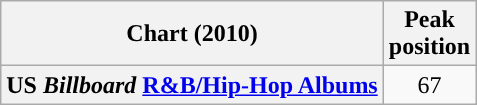<table class="wikitable plainrowheaders sortable" style="text-align:center;">
<tr>
<th scope="col">Chart (2010)</th>
<th>Peak<br>position</th>
</tr>
<tr>
<th scope="row">US <em>Billboard</em> <a href='#'>R&B/Hip-Hop Albums</a></th>
<td>67</td>
</tr>
</table>
